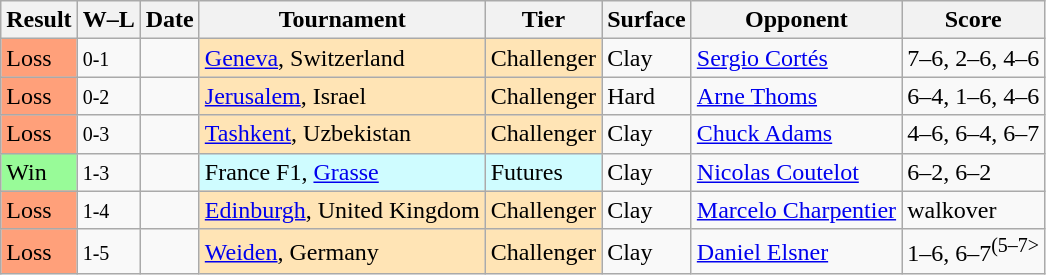<table class="sortable wikitable">
<tr>
<th>Result</th>
<th class="unsortable">W–L</th>
<th>Date</th>
<th>Tournament</th>
<th>Tier</th>
<th>Surface</th>
<th>Opponent</th>
<th class="unsortable">Score</th>
</tr>
<tr>
<td style="background:#ffa07a;">Loss</td>
<td><small>0-1</small></td>
<td></td>
<td style="background:moccasin;"><a href='#'>Geneva</a>, Switzerland</td>
<td style="background:moccasin;">Challenger</td>
<td>Clay</td>
<td> <a href='#'>Sergio Cortés</a></td>
<td>7–6, 2–6, 4–6</td>
</tr>
<tr>
<td style="background:#ffa07a;">Loss</td>
<td><small>0-2</small></td>
<td></td>
<td style="background:moccasin;"><a href='#'>Jerusalem</a>, Israel</td>
<td style="background:moccasin;">Challenger</td>
<td>Hard</td>
<td> <a href='#'>Arne Thoms</a></td>
<td>6–4, 1–6, 4–6</td>
</tr>
<tr>
<td style="background:#ffa07a;">Loss</td>
<td><small>0-3</small></td>
<td></td>
<td style="background:moccasin;"><a href='#'>Tashkent</a>, Uzbekistan</td>
<td style="background:moccasin;">Challenger</td>
<td>Clay</td>
<td> <a href='#'>Chuck Adams</a></td>
<td>4–6, 6–4, 6–7</td>
</tr>
<tr>
<td style="background:#98fb98;">Win</td>
<td><small>1-3</small></td>
<td></td>
<td style="background:#cffcff;">France F1, <a href='#'>Grasse</a></td>
<td style="background:#cffcff;">Futures</td>
<td>Clay</td>
<td> <a href='#'>Nicolas Coutelot</a></td>
<td>6–2, 6–2</td>
</tr>
<tr>
<td style="background:#ffa07a;">Loss</td>
<td><small>1-4</small></td>
<td></td>
<td style="background:moccasin;"><a href='#'>Edinburgh</a>, United Kingdom</td>
<td style="background:moccasin;">Challenger</td>
<td>Clay</td>
<td> <a href='#'>Marcelo Charpentier</a></td>
<td>walkover</td>
</tr>
<tr>
<td style="background:#ffa07a;">Loss</td>
<td><small>1-5</small></td>
<td></td>
<td style="background:moccasin;"><a href='#'>Weiden</a>, Germany</td>
<td style="background:moccasin;">Challenger</td>
<td>Clay</td>
<td> <a href='#'>Daniel Elsner</a></td>
<td>1–6, 6–7<sup>(5–7></sup></td>
</tr>
</table>
